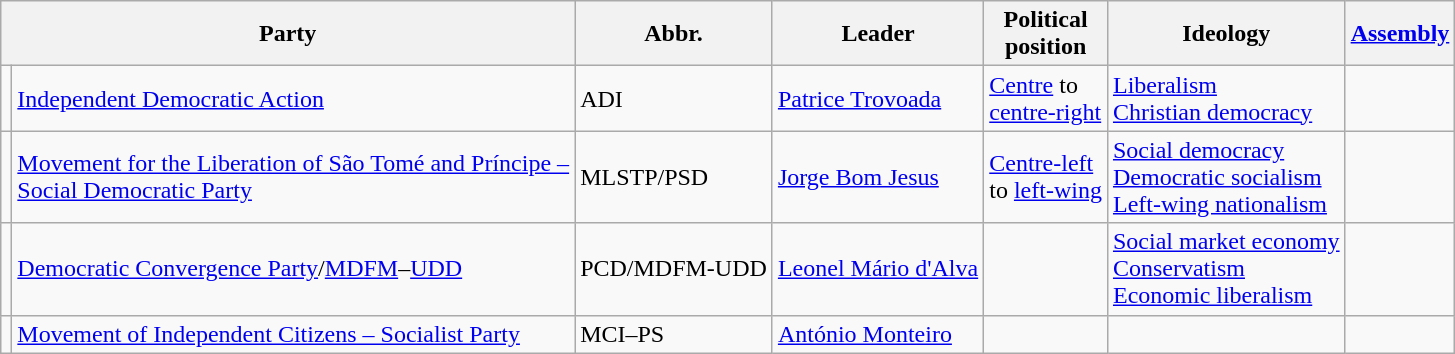<table class=wikitable>
<tr>
<th colspan=2>Party</th>
<th>Abbr.</th>
<th>Leader</th>
<th>Political<br>position</th>
<th>Ideology</th>
<th><a href='#'>Assembly</a></th>
</tr>
<tr>
<td bgcolor=></td>
<td><a href='#'>Independent Democratic Action</a><br><small></small></td>
<td>ADI</td>
<td><a href='#'>Patrice Trovoada</a></td>
<td><a href='#'>Centre</a> to<br><a href='#'>centre-right</a></td>
<td><a href='#'>Liberalism</a><br><a href='#'>Christian democracy</a></td>
<td></td>
</tr>
<tr>
<td bgcolor=></td>
<td><a href='#'>Movement for the Liberation of São Tomé and Príncipe –<br>Social Democratic Party</a><br><small></small></td>
<td>MLSTP/PSD</td>
<td><a href='#'>Jorge Bom Jesus</a></td>
<td><a href='#'>Centre-left</a><br>to <a href='#'>left-wing</a></td>
<td><a href='#'>Social democracy</a><br><a href='#'>Democratic socialism</a><br><a href='#'>Left-wing nationalism</a></td>
<td></td>
</tr>
<tr>
<td bgcolor=></td>
<td><a href='#'>Democratic Convergence Party</a>/<a href='#'>MDFM</a>–<a href='#'>UDD</a><br><small></small></td>
<td>PCD/MDFM-UDD</td>
<td><a href='#'>Leonel Mário d'Alva</a></td>
<td></td>
<td><a href='#'>Social market economy</a><br><a href='#'>Conservatism</a><br><a href='#'>Economic liberalism</a></td>
<td></td>
</tr>
<tr>
<td bgcolor=></td>
<td><a href='#'>Movement of Independent Citizens – Socialist Party</a><br><small></small></td>
<td>MCI–PS</td>
<td><a href='#'>António Monteiro</a></td>
<td></td>
<td></td>
<td></td>
</tr>
</table>
